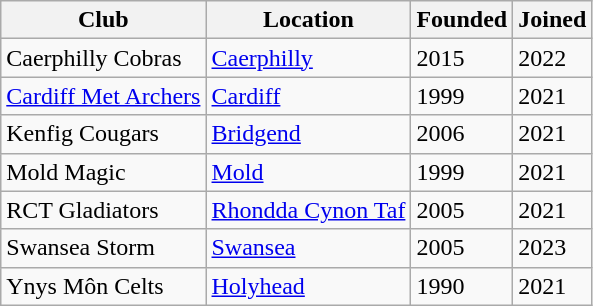<table class="wikitable sortable" style="text-align:left;">
<tr>
<th>Club</th>
<th>Location</th>
<th>Founded</th>
<th>Joined</th>
</tr>
<tr>
<td style="text-align:left;">Caerphilly Cobras</td>
<td><a href='#'>Caerphilly</a></td>
<td>2015</td>
<td>2022</td>
</tr>
<tr>
<td style="text-align:left;"><a href='#'>Cardiff Met Archers</a></td>
<td><a href='#'>Cardiff</a></td>
<td>1999</td>
<td>2021</td>
</tr>
<tr>
<td style="text-align:left;">Kenfig Cougars</td>
<td><a href='#'>Bridgend</a></td>
<td>2006</td>
<td>2021</td>
</tr>
<tr>
<td style="text-align:left;">Mold Magic</td>
<td><a href='#'>Mold</a></td>
<td>1999</td>
<td>2021</td>
</tr>
<tr>
<td style="text-align:left;">RCT Gladiators</td>
<td><a href='#'>Rhondda Cynon Taf</a></td>
<td>2005</td>
<td>2021</td>
</tr>
<tr>
<td style="text-align:left;">Swansea Storm</td>
<td><a href='#'>Swansea</a></td>
<td>2005</td>
<td>2023</td>
</tr>
<tr>
<td style="text-align:left;">Ynys Môn Celts</td>
<td><a href='#'>Holyhead</a></td>
<td>1990</td>
<td>2021</td>
</tr>
</table>
